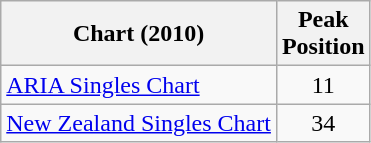<table class="wikitable">
<tr>
<th align="center">Chart (2010)</th>
<th align="center">Peak<br>Position</th>
</tr>
<tr>
<td align="left"><a href='#'>ARIA Singles Chart</a></td>
<td align="center">11</td>
</tr>
<tr>
<td align="left"><a href='#'>New Zealand Singles Chart</a></td>
<td align="center">34</td>
</tr>
</table>
